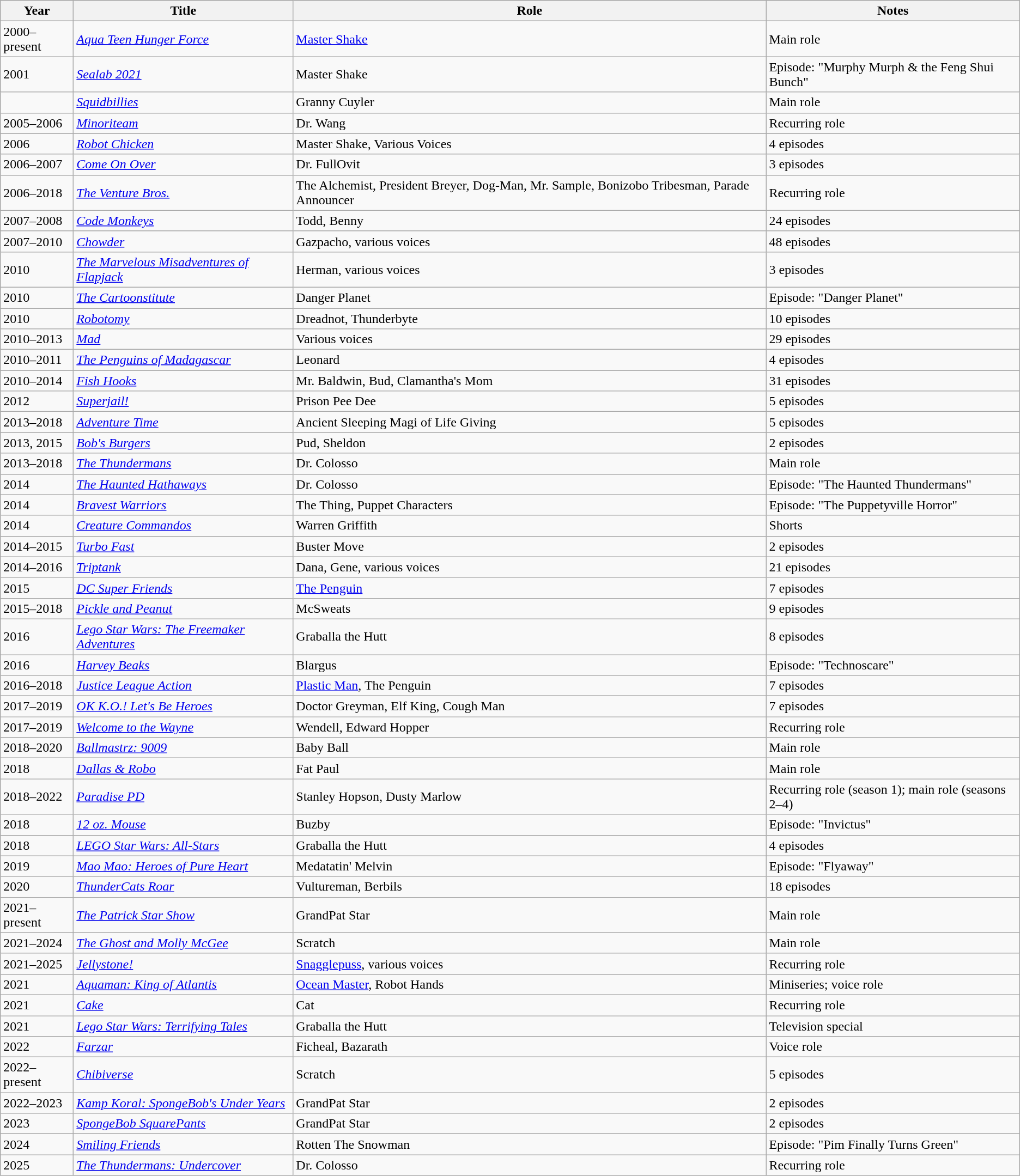<table class="wikitable sortable">
<tr>
<th>Year</th>
<th>Title</th>
<th>Role</th>
<th class="unsortable">Notes</th>
</tr>
<tr>
<td>2000–present</td>
<td><em><a href='#'>Aqua Teen Hunger Force</a></em></td>
<td><a href='#'>Master Shake</a></td>
<td>Main role</td>
</tr>
<tr>
<td>2001</td>
<td><em><a href='#'>Sealab 2021</a></em></td>
<td>Master Shake</td>
<td>Episode: "Murphy Murph & the Feng Shui Bunch"</td>
</tr>
<tr>
<td></td>
<td><em><a href='#'>Squidbillies</a></em></td>
<td>Granny Cuyler</td>
<td>Main role</td>
</tr>
<tr>
<td>2005–2006</td>
<td><em><a href='#'>Minoriteam</a></em></td>
<td>Dr. Wang</td>
<td>Recurring role</td>
</tr>
<tr>
<td>2006</td>
<td><em><a href='#'>Robot Chicken</a></em></td>
<td>Master Shake, Various Voices</td>
<td>4 episodes</td>
</tr>
<tr>
<td>2006–2007</td>
<td><em><a href='#'>Come On Over</a></em></td>
<td>Dr. FullOvit</td>
<td>3 episodes</td>
</tr>
<tr>
<td>2006–2018</td>
<td><em><a href='#'>The Venture Bros.</a></em></td>
<td>The Alchemist, President Breyer, Dog-Man, Mr. Sample, Bonizobo Tribesman, Parade Announcer</td>
<td>Recurring role</td>
</tr>
<tr>
<td>2007–2008</td>
<td><em><a href='#'>Code Monkeys</a></em></td>
<td>Todd, Benny</td>
<td>24 episodes</td>
</tr>
<tr>
<td>2007–2010</td>
<td><em><a href='#'>Chowder</a></em></td>
<td>Gazpacho, various voices</td>
<td>48 episodes</td>
</tr>
<tr>
<td>2010</td>
<td><em><a href='#'>The Marvelous Misadventures of Flapjack</a></em></td>
<td>Herman, various voices</td>
<td>3 episodes</td>
</tr>
<tr>
<td>2010</td>
<td><em><a href='#'>The Cartoonstitute</a></em></td>
<td>Danger Planet</td>
<td>Episode: "Danger Planet"</td>
</tr>
<tr>
<td>2010</td>
<td><em><a href='#'>Robotomy</a></em></td>
<td>Dreadnot, Thunderbyte</td>
<td>10 episodes</td>
</tr>
<tr>
<td>2010–2013</td>
<td><em><a href='#'>Mad</a></em></td>
<td>Various voices</td>
<td>29 episodes</td>
</tr>
<tr>
<td>2010–2011</td>
<td><em><a href='#'>The Penguins of Madagascar</a></em></td>
<td>Leonard</td>
<td>4 episodes</td>
</tr>
<tr>
<td>2010–2014</td>
<td><em><a href='#'>Fish Hooks</a></em></td>
<td>Mr. Baldwin, Bud, Clamantha's Mom</td>
<td>31 episodes</td>
</tr>
<tr>
<td>2012</td>
<td><em><a href='#'>Superjail!</a></em></td>
<td>Prison Pee Dee</td>
<td>5 episodes</td>
</tr>
<tr>
<td>2013–2018</td>
<td><em><a href='#'>Adventure Time</a></em></td>
<td>Ancient Sleeping Magi of Life Giving</td>
<td>5 episodes</td>
</tr>
<tr>
<td>2013, 2015</td>
<td><em><a href='#'>Bob's Burgers</a></em></td>
<td>Pud, Sheldon</td>
<td>2 episodes</td>
</tr>
<tr>
<td>2013–2018</td>
<td><em><a href='#'>The Thundermans</a></em></td>
<td>Dr. Colosso</td>
<td>Main role</td>
</tr>
<tr>
<td>2014</td>
<td><em><a href='#'>The Haunted Hathaways</a></em></td>
<td>Dr. Colosso</td>
<td>Episode: "The Haunted Thundermans"</td>
</tr>
<tr>
<td>2014</td>
<td><em><a href='#'>Bravest Warriors</a></em></td>
<td>The Thing, Puppet Characters</td>
<td>Episode: "The Puppetyville Horror"</td>
</tr>
<tr>
<td>2014</td>
<td><em><a href='#'>Creature Commandos</a></em></td>
<td>Warren Griffith</td>
<td>Shorts</td>
</tr>
<tr>
<td>2014–2015</td>
<td><em><a href='#'>Turbo Fast</a></em></td>
<td>Buster Move</td>
<td>2 episodes</td>
</tr>
<tr>
<td>2014–2016</td>
<td><em><a href='#'>Triptank</a></em></td>
<td>Dana, Gene, various voices</td>
<td>21 episodes</td>
</tr>
<tr>
<td>2015</td>
<td><em><a href='#'>DC Super Friends</a></em></td>
<td><a href='#'>The Penguin</a></td>
<td>7 episodes</td>
</tr>
<tr>
<td>2015–2018</td>
<td><em><a href='#'>Pickle and Peanut</a></em></td>
<td>McSweats</td>
<td>9 episodes</td>
</tr>
<tr>
<td>2016</td>
<td><em><a href='#'>Lego Star Wars: The Freemaker Adventures</a></em></td>
<td>Graballa the Hutt</td>
<td>8 episodes</td>
</tr>
<tr>
<td>2016</td>
<td><em><a href='#'>Harvey Beaks</a></em></td>
<td>Blargus</td>
<td>Episode: "Technoscare"</td>
</tr>
<tr>
<td>2016–2018</td>
<td><em><a href='#'>Justice League Action</a></em></td>
<td><a href='#'>Plastic Man</a>, The Penguin</td>
<td>7 episodes</td>
</tr>
<tr>
<td>2017–2019</td>
<td><em><a href='#'>OK K.O.! Let's Be Heroes</a></em></td>
<td>Doctor Greyman, Elf King, Cough Man</td>
<td>7 episodes</td>
</tr>
<tr>
<td>2017–2019</td>
<td><em><a href='#'>Welcome to the Wayne</a></em></td>
<td>Wendell, Edward Hopper</td>
<td>Recurring role</td>
</tr>
<tr>
<td>2018–2020</td>
<td><em><a href='#'>Ballmastrz: 9009</a></em></td>
<td>Baby Ball</td>
<td>Main role</td>
</tr>
<tr>
<td>2018</td>
<td><em><a href='#'>Dallas & Robo</a></em></td>
<td>Fat Paul</td>
<td>Main role</td>
</tr>
<tr>
<td>2018–2022</td>
<td><em><a href='#'>Paradise PD</a></em></td>
<td>Stanley Hopson, Dusty Marlow</td>
<td>Recurring role (season 1); main role (seasons 2–4)</td>
</tr>
<tr>
<td>2018</td>
<td><em><a href='#'>12 oz. Mouse</a></em></td>
<td>Buzby</td>
<td>Episode: "Invictus"</td>
</tr>
<tr>
<td>2018</td>
<td><a href='#'><em>LEGO Star Wars: All-Stars</em></a></td>
<td>Graballa the Hutt</td>
<td>4 episodes</td>
</tr>
<tr>
<td>2019</td>
<td><em><a href='#'>Mao Mao: Heroes of Pure Heart</a></em></td>
<td>Medatatin' Melvin</td>
<td>Episode: "Flyaway"</td>
</tr>
<tr>
<td>2020</td>
<td><em><a href='#'>ThunderCats Roar</a></em></td>
<td>Vultureman, Berbils</td>
<td>18 episodes</td>
</tr>
<tr>
<td>2021–present</td>
<td><em><a href='#'>The Patrick Star Show</a></em></td>
<td>GrandPat Star</td>
<td>Main role</td>
</tr>
<tr>
<td>2021–2024</td>
<td><em><a href='#'>The Ghost and Molly McGee</a></em></td>
<td>Scratch</td>
<td>Main role</td>
</tr>
<tr>
<td>2021–2025</td>
<td><em><a href='#'>Jellystone!</a></em></td>
<td><a href='#'>Snagglepuss</a>, various voices</td>
<td>Recurring role</td>
</tr>
<tr>
<td>2021</td>
<td><em><a href='#'>Aquaman: King of Atlantis</a></em></td>
<td><a href='#'>Ocean Master</a>, Robot Hands</td>
<td>Miniseries; voice role</td>
</tr>
<tr>
<td>2021</td>
<td><em><a href='#'>Cake</a></em></td>
<td>Cat</td>
<td>Recurring role</td>
</tr>
<tr>
<td>2021</td>
<td><em><a href='#'>Lego Star Wars: Terrifying Tales</a></em></td>
<td>Graballa the Hutt</td>
<td>Television special</td>
</tr>
<tr>
<td>2022</td>
<td><em><a href='#'>Farzar</a></em></td>
<td>Ficheal, Bazarath</td>
<td>Voice role</td>
</tr>
<tr>
<td>2022–present</td>
<td><em><a href='#'>Chibiverse</a></em></td>
<td>Scratch</td>
<td>5 episodes</td>
</tr>
<tr>
<td>2022–2023</td>
<td><em><a href='#'>Kamp Koral: SpongeBob's Under Years</a></em></td>
<td>GrandPat Star</td>
<td>2 episodes</td>
</tr>
<tr>
<td>2023</td>
<td><em><a href='#'>SpongeBob SquarePants</a></em></td>
<td>GrandPat Star</td>
<td>2 episodes</td>
</tr>
<tr>
<td>2024</td>
<td><em><a href='#'>Smiling Friends</a></em></td>
<td>Rotten The Snowman</td>
<td>Episode: "Pim Finally Turns Green"</td>
</tr>
<tr>
<td>2025</td>
<td><em><a href='#'>The Thundermans: Undercover</a></em></td>
<td>Dr. Colosso</td>
<td>Recurring role</td>
</tr>
</table>
